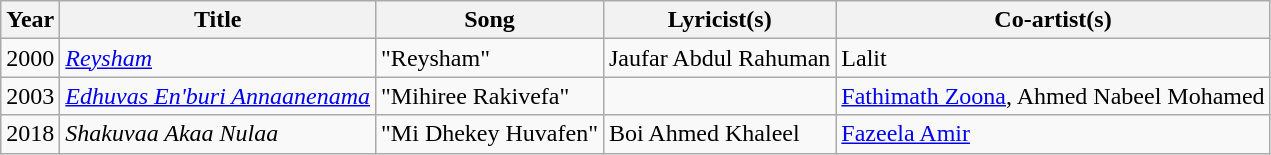<table class="wikitable plainrowheaders">
<tr>
<th scope="col">Year</th>
<th scope="col">Title</th>
<th scope="col">Song</th>
<th scope="col">Lyricist(s)</th>
<th scope="col">Co-artist(s)</th>
</tr>
<tr>
<td>2000</td>
<td scope="row"><em><a href='#'>Reysham</a></em></td>
<td>"Reysham"</td>
<td>Jaufar Abdul Rahuman</td>
<td>Lalit</td>
</tr>
<tr>
<td>2003</td>
<td scope="row"><em><a href='#'>Edhuvas En'buri Annaanenama</a></em></td>
<td>"Mihiree Rakivefa"</td>
<td></td>
<td><a href='#'>Fathimath Zoona</a>, Ahmed Nabeel Mohamed</td>
</tr>
<tr>
<td>2018</td>
<td scope="row"><em>Shakuvaa Akaa Nulaa</em></td>
<td>"Mi Dhekey Huvafen"</td>
<td>Boi Ahmed Khaleel</td>
<td><a href='#'>Fazeela Amir</a></td>
</tr>
</table>
